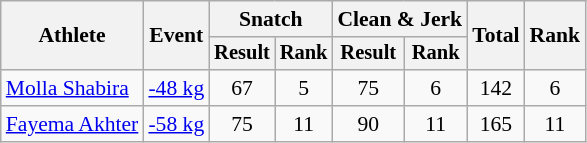<table class="wikitable" style="font-size:90%">
<tr>
<th rowspan="2">Athlete</th>
<th rowspan="2">Event</th>
<th colspan="2">Snatch</th>
<th colspan="2">Clean & Jerk</th>
<th rowspan="2">Total</th>
<th rowspan="2">Rank</th>
</tr>
<tr style="font-size:95%">
<th>Result</th>
<th>Rank</th>
<th>Result</th>
<th>Rank</th>
</tr>
<tr align=center>
<td align=left><a href='#'>Molla Shabira</a></td>
<td align=left><a href='#'>-48 kg</a></td>
<td>67</td>
<td>5</td>
<td>75</td>
<td>6</td>
<td>142</td>
<td>6</td>
</tr>
<tr align=center>
<td align=left><a href='#'>Fayema Akhter</a></td>
<td align=left><a href='#'>-58 kg</a></td>
<td>75</td>
<td>11</td>
<td>90</td>
<td>11</td>
<td>165</td>
<td>11</td>
</tr>
</table>
